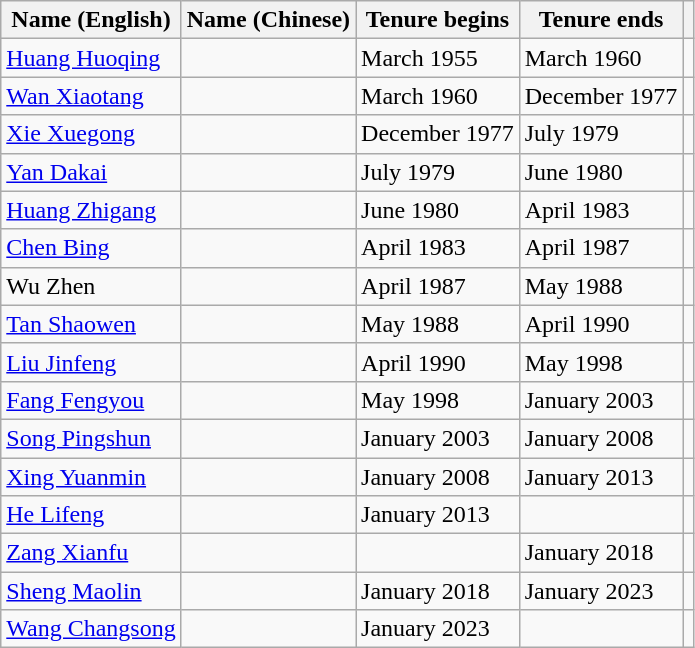<table class="wikitable">
<tr>
<th>Name (English)</th>
<th>Name (Chinese)</th>
<th>Tenure begins</th>
<th>Tenure ends</th>
<th></th>
</tr>
<tr>
<td><a href='#'>Huang Huoqing</a></td>
<td></td>
<td>March 1955</td>
<td>March 1960</td>
<td></td>
</tr>
<tr>
<td><a href='#'>Wan Xiaotang</a></td>
<td></td>
<td>March 1960</td>
<td>December 1977</td>
<td></td>
</tr>
<tr>
<td><a href='#'>Xie Xuegong</a></td>
<td></td>
<td>December 1977</td>
<td>July 1979</td>
<td></td>
</tr>
<tr>
<td><a href='#'>Yan Dakai</a></td>
<td></td>
<td>July 1979</td>
<td>June 1980</td>
<td></td>
</tr>
<tr>
<td><a href='#'>Huang Zhigang</a></td>
<td></td>
<td>June 1980</td>
<td>April 1983</td>
<td></td>
</tr>
<tr>
<td><a href='#'>Chen Bing</a></td>
<td></td>
<td>April 1983</td>
<td>April 1987</td>
<td></td>
</tr>
<tr>
<td>Wu Zhen</td>
<td></td>
<td>April 1987</td>
<td>May 1988</td>
<td></td>
</tr>
<tr>
<td><a href='#'>Tan Shaowen</a></td>
<td></td>
<td>May 1988</td>
<td>April 1990</td>
<td></td>
</tr>
<tr>
<td><a href='#'>Liu Jinfeng</a></td>
<td></td>
<td>April 1990</td>
<td>May 1998</td>
<td></td>
</tr>
<tr>
<td><a href='#'>Fang Fengyou</a></td>
<td></td>
<td>May 1998</td>
<td>January 2003</td>
<td></td>
</tr>
<tr>
<td><a href='#'>Song Pingshun</a></td>
<td></td>
<td>January 2003</td>
<td>January 2008</td>
<td></td>
</tr>
<tr>
<td><a href='#'>Xing Yuanmin</a></td>
<td></td>
<td>January 2008</td>
<td>January 2013</td>
<td></td>
</tr>
<tr>
<td><a href='#'>He Lifeng</a></td>
<td></td>
<td>January 2013</td>
<td></td>
<td></td>
</tr>
<tr>
<td><a href='#'>Zang Xianfu</a></td>
<td></td>
<td></td>
<td>January 2018</td>
<td></td>
</tr>
<tr>
<td><a href='#'>Sheng Maolin</a></td>
<td></td>
<td>January 2018</td>
<td>January 2023</td>
<td></td>
</tr>
<tr>
<td><a href='#'>Wang Changsong</a></td>
<td></td>
<td>January 2023</td>
<td></td>
<td></td>
</tr>
</table>
